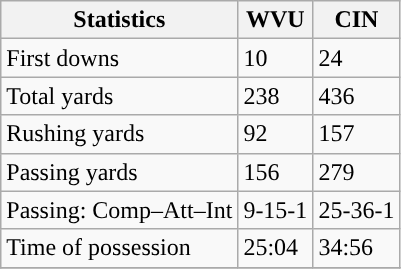<table class="wikitable" style="float: left;">
<tr>
<th>Statistics</th>
<th>WVU</th>
<th>CIN</th>
</tr>
<tr>
<td>First downs</td>
<td>10</td>
<td>24</td>
</tr>
<tr>
<td>Total yards</td>
<td>238</td>
<td>436</td>
</tr>
<tr>
<td>Rushing yards</td>
<td>92</td>
<td>157</td>
</tr>
<tr>
<td>Passing yards</td>
<td>156</td>
<td>279</td>
</tr>
<tr>
<td>Passing: Comp–Att–Int</td>
<td>9-15-1</td>
<td>25-36-1</td>
</tr>
<tr>
<td>Time of possession</td>
<td>25:04</td>
<td>34:56</td>
</tr>
<tr>
</tr>
</table>
